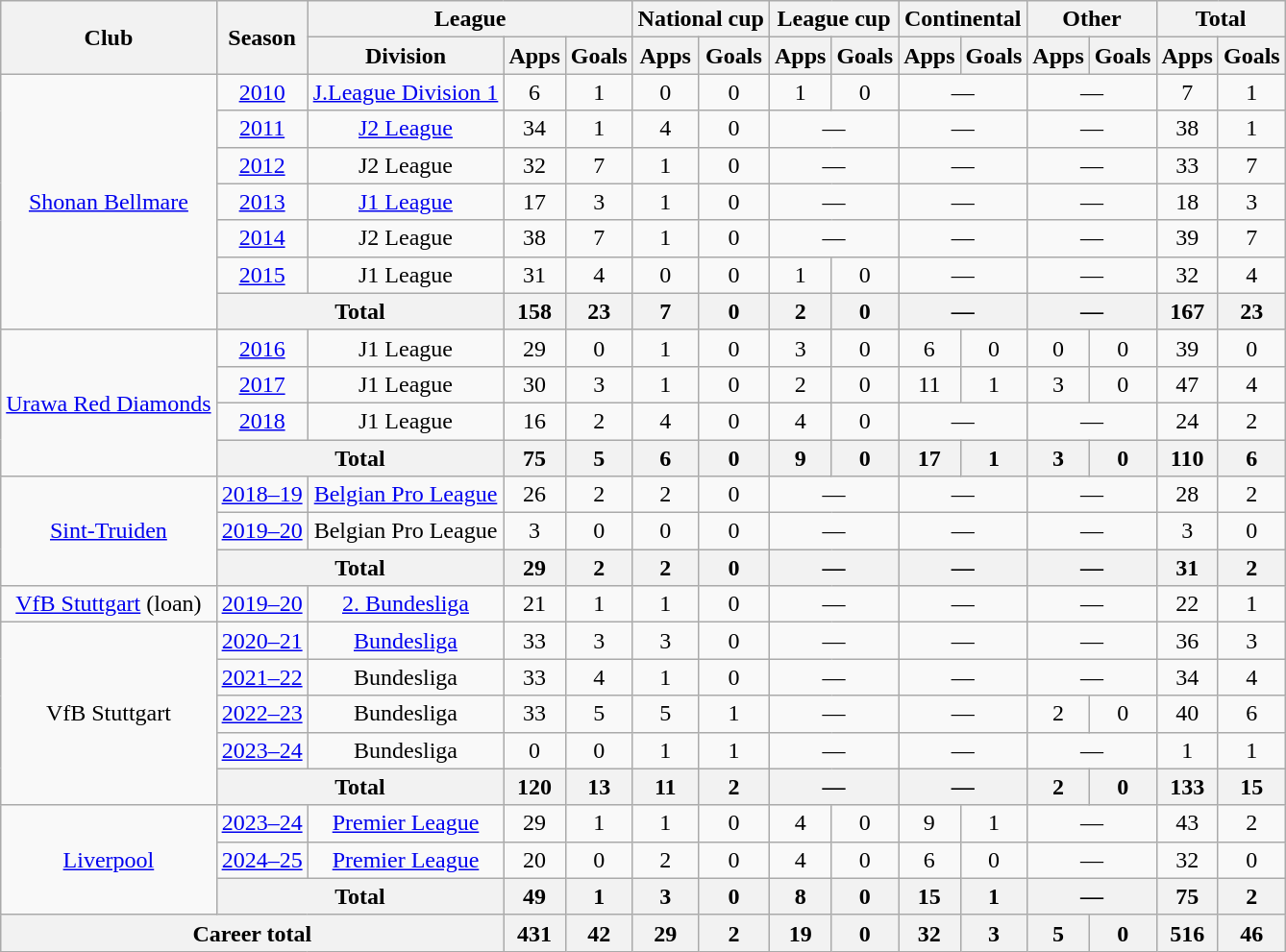<table class="wikitable" style="text-align: center;">
<tr>
<th rowspan="2">Club</th>
<th rowspan="2">Season</th>
<th colspan="3">League</th>
<th colspan="2">National cup</th>
<th colspan="2">League cup</th>
<th colspan="2">Continental</th>
<th colspan="2">Other</th>
<th colspan="2">Total</th>
</tr>
<tr>
<th>Division</th>
<th>Apps</th>
<th>Goals</th>
<th>Apps</th>
<th>Goals</th>
<th>Apps</th>
<th>Goals</th>
<th>Apps</th>
<th>Goals</th>
<th>Apps</th>
<th>Goals</th>
<th>Apps</th>
<th>Goals</th>
</tr>
<tr>
<td rowspan="7"><a href='#'>Shonan Bellmare</a></td>
<td><a href='#'>2010</a></td>
<td><a href='#'>J.League Division 1</a></td>
<td>6</td>
<td>1</td>
<td>0</td>
<td>0</td>
<td>1</td>
<td>0</td>
<td colspan=2>—</td>
<td colspan=2>—</td>
<td>7</td>
<td>1</td>
</tr>
<tr>
<td><a href='#'>2011</a></td>
<td><a href='#'>J2 League</a></td>
<td>34</td>
<td>1</td>
<td>4</td>
<td>0</td>
<td colspan="2">—</td>
<td colspan=2>—</td>
<td colspan=2>—</td>
<td>38</td>
<td>1</td>
</tr>
<tr>
<td><a href='#'>2012</a></td>
<td>J2 League</td>
<td>32</td>
<td>7</td>
<td>1</td>
<td>0</td>
<td colspan="2">—</td>
<td colspan=2>—</td>
<td colspan=2>—</td>
<td>33</td>
<td>7</td>
</tr>
<tr>
<td><a href='#'>2013</a></td>
<td><a href='#'>J1 League</a></td>
<td>17</td>
<td>3</td>
<td>1</td>
<td>0</td>
<td colspan="2">—</td>
<td colspan=2>—</td>
<td colspan=2>—</td>
<td>18</td>
<td>3</td>
</tr>
<tr>
<td><a href='#'>2014</a></td>
<td>J2 League</td>
<td>38</td>
<td>7</td>
<td>1</td>
<td>0</td>
<td colspan="2">—</td>
<td colspan=2>—</td>
<td colspan=2>—</td>
<td>39</td>
<td>7</td>
</tr>
<tr>
<td><a href='#'>2015</a></td>
<td>J1 League</td>
<td>31</td>
<td>4</td>
<td>0</td>
<td>0</td>
<td>1</td>
<td>0</td>
<td colspan="2">—</td>
<td colspan=2>—</td>
<td>32</td>
<td>4</td>
</tr>
<tr>
<th colspan="2">Total</th>
<th>158</th>
<th>23</th>
<th>7</th>
<th>0</th>
<th>2</th>
<th>0</th>
<th colspan="2">—</th>
<th colspan=2>—</th>
<th>167</th>
<th>23</th>
</tr>
<tr>
<td rowspan="4"><a href='#'>Urawa Red Diamonds</a></td>
<td><a href='#'>2016</a></td>
<td>J1 League</td>
<td>29</td>
<td>0</td>
<td>1</td>
<td>0</td>
<td>3</td>
<td>0</td>
<td>6</td>
<td>0</td>
<td>0</td>
<td>0</td>
<td>39</td>
<td>0</td>
</tr>
<tr>
<td><a href='#'>2017</a></td>
<td>J1 League</td>
<td>30</td>
<td>3</td>
<td>1</td>
<td>0</td>
<td>2</td>
<td>0</td>
<td>11</td>
<td>1</td>
<td>3</td>
<td>0</td>
<td>47</td>
<td>4</td>
</tr>
<tr>
<td><a href='#'>2018</a></td>
<td>J1 League</td>
<td>16</td>
<td>2</td>
<td>4</td>
<td>0</td>
<td>4</td>
<td>0</td>
<td colspan="2">—</td>
<td colspan=2>—</td>
<td>24</td>
<td>2</td>
</tr>
<tr>
<th colspan="2">Total</th>
<th>75</th>
<th>5</th>
<th>6</th>
<th>0</th>
<th>9</th>
<th>0</th>
<th>17</th>
<th>1</th>
<th>3</th>
<th>0</th>
<th>110</th>
<th>6</th>
</tr>
<tr>
<td rowspan="3"><a href='#'>Sint-Truiden</a></td>
<td><a href='#'>2018–19</a></td>
<td><a href='#'>Belgian Pro League</a></td>
<td>26</td>
<td>2</td>
<td>2</td>
<td>0</td>
<td colspan="2">—</td>
<td colspan="2">—</td>
<td colspan=2>—</td>
<td>28</td>
<td>2</td>
</tr>
<tr>
<td><a href='#'>2019–20</a></td>
<td>Belgian Pro League</td>
<td>3</td>
<td>0</td>
<td>0</td>
<td>0</td>
<td colspan="2">—</td>
<td colspan="2">—</td>
<td colspan=2>—</td>
<td>3</td>
<td>0</td>
</tr>
<tr>
<th colspan="2">Total</th>
<th>29</th>
<th>2</th>
<th>2</th>
<th>0</th>
<th colspan="2">—</th>
<th colspan="2">—</th>
<th colspan=2>—</th>
<th>31</th>
<th>2</th>
</tr>
<tr>
<td><a href='#'>VfB Stuttgart</a> (loan)</td>
<td><a href='#'>2019–20</a></td>
<td><a href='#'>2. Bundesliga</a></td>
<td>21</td>
<td>1</td>
<td>1</td>
<td>0</td>
<td colspan="2">—</td>
<td colspan="2">—</td>
<td colspan=2>—</td>
<td>22</td>
<td>1</td>
</tr>
<tr>
<td rowspan="5">VfB Stuttgart</td>
<td><a href='#'>2020–21</a></td>
<td><a href='#'>Bundesliga</a></td>
<td>33</td>
<td>3</td>
<td>3</td>
<td>0</td>
<td colspan="2">—</td>
<td colspan="2">—</td>
<td colspan=2>—</td>
<td>36</td>
<td>3</td>
</tr>
<tr>
<td><a href='#'>2021–22</a></td>
<td>Bundesliga</td>
<td>33</td>
<td>4</td>
<td>1</td>
<td>0</td>
<td colspan="2">—</td>
<td colspan="2">—</td>
<td colspan=2>—</td>
<td>34</td>
<td>4</td>
</tr>
<tr>
<td><a href='#'>2022–23</a></td>
<td>Bundesliga</td>
<td>33</td>
<td>5</td>
<td>5</td>
<td>1</td>
<td colspan="2">—</td>
<td colspan=2>—</td>
<td>2</td>
<td>0</td>
<td>40</td>
<td>6</td>
</tr>
<tr>
<td><a href='#'>2023–24</a></td>
<td>Bundesliga</td>
<td>0</td>
<td>0</td>
<td>1</td>
<td>1</td>
<td colspan="2">—</td>
<td colspan=2>—</td>
<td colspan="2">—</td>
<td>1</td>
<td>1</td>
</tr>
<tr>
<th colspan="2">Total</th>
<th>120</th>
<th>13</th>
<th>11</th>
<th>2</th>
<th colspan="2">—</th>
<th colspan=2>—</th>
<th>2</th>
<th>0</th>
<th>133</th>
<th>15</th>
</tr>
<tr>
<td rowspan="3"><a href='#'>Liverpool</a></td>
<td><a href='#'>2023–24</a></td>
<td><a href='#'>Premier League</a></td>
<td>29</td>
<td>1</td>
<td>1</td>
<td>0</td>
<td>4</td>
<td>0</td>
<td>9</td>
<td>1</td>
<td colspan=2>—</td>
<td>43</td>
<td>2</td>
</tr>
<tr>
<td><a href='#'>2024–25</a></td>
<td><a href='#'>Premier League</a></td>
<td>20</td>
<td>0</td>
<td>2</td>
<td>0</td>
<td>4</td>
<td>0</td>
<td>6</td>
<td>0</td>
<td colspan=2>—</td>
<td>32</td>
<td>0</td>
</tr>
<tr>
<th colspan="2">Total</th>
<th>49</th>
<th>1</th>
<th>3</th>
<th>0</th>
<th>8</th>
<th>0</th>
<th>15</th>
<th>1</th>
<th colspan=2>—</th>
<th>75</th>
<th>2</th>
</tr>
<tr>
<th colspan="3">Career total</th>
<th>431</th>
<th>42</th>
<th>29</th>
<th>2</th>
<th>19</th>
<th>0</th>
<th>32</th>
<th>3</th>
<th>5</th>
<th>0</th>
<th>516</th>
<th>46</th>
</tr>
</table>
